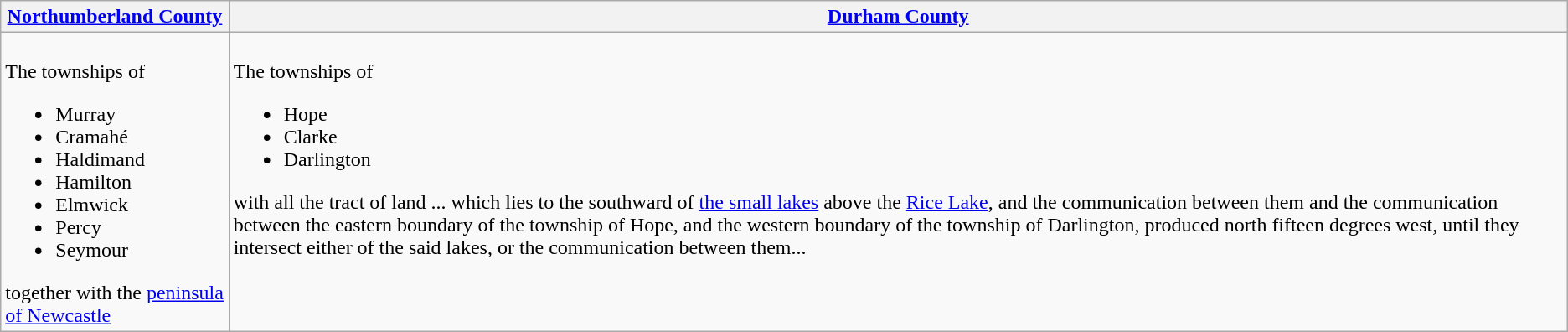<table class="wikitable">
<tr>
<th><a href='#'>Northumberland County</a></th>
<th><a href='#'>Durham County</a></th>
</tr>
<tr valign="top">
<td><br>The townships of
<ul><li>Murray</li><li>Cramahé</li><li>Haldimand</li><li>Hamilton</li><li>Elmwick</li><li>Percy</li><li>Seymour</li></ul>
together with the <a href='#'>peninsula of Newcastle</a></td>
<td><br>The townships of
<ul><li>Hope</li><li>Clarke</li><li>Darlington</li></ul>
with all the tract of land ... which lies to the southward of <a href='#'>the small lakes</a> above the <a href='#'>Rice Lake</a>, and the communication between them and the communication between the eastern boundary of the township of Hope, and the western boundary of the township of Darlington, produced north fifteen degrees west, until they intersect either of the said lakes, or the communication between them...</td>
</tr>
</table>
